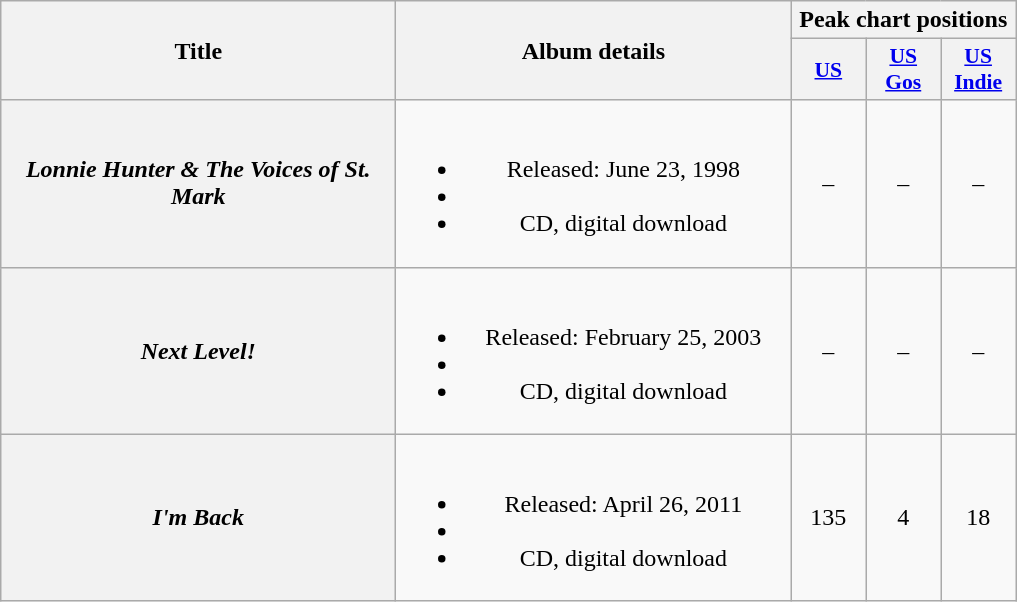<table class="wikitable plainrowheaders" style="text-align:center;">
<tr>
<th scope="col" rowspan="2" style="width:16em;">Title</th>
<th scope="col" rowspan="2" style="width:16em;">Album details</th>
<th scope="col" colspan="3">Peak chart positions</th>
</tr>
<tr>
<th style="width:3em; font-size:90%"><a href='#'>US</a></th>
<th style="width:3em; font-size:90%"><a href='#'>US<br>Gos</a></th>
<th style="width:3em; font-size:90%"><a href='#'>US<br>Indie</a></th>
</tr>
<tr>
<th scope="row"><em>Lonnie Hunter & The Voices of St. Mark</em></th>
<td><br><ul><li>Released: June 23, 1998</li><li></li><li>CD, digital download</li></ul></td>
<td>–</td>
<td>–</td>
<td>–</td>
</tr>
<tr>
<th scope="row"><em>Next Level!</em></th>
<td><br><ul><li>Released: February 25, 2003</li><li></li><li>CD, digital download</li></ul></td>
<td>–</td>
<td>–</td>
<td>–</td>
</tr>
<tr>
<th scope="row"><em>I'm Back</em></th>
<td><br><ul><li>Released: April 26, 2011</li><li></li><li>CD, digital download</li></ul></td>
<td>135</td>
<td>4</td>
<td>18</td>
</tr>
</table>
